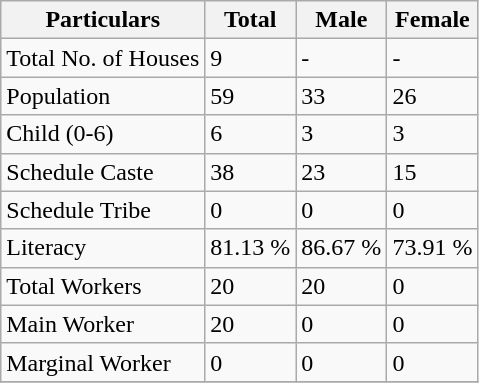<table class="wikitable sortable">
<tr>
<th>Particulars</th>
<th>Total</th>
<th>Male</th>
<th>Female</th>
</tr>
<tr>
<td>Total No. of Houses</td>
<td>9</td>
<td>-</td>
<td>-</td>
</tr>
<tr>
<td>Population</td>
<td>59</td>
<td>33</td>
<td>26</td>
</tr>
<tr>
<td>Child (0-6)</td>
<td>6</td>
<td>3</td>
<td>3</td>
</tr>
<tr>
<td>Schedule Caste</td>
<td>38</td>
<td>23</td>
<td>15</td>
</tr>
<tr>
<td>Schedule Tribe</td>
<td>0</td>
<td>0</td>
<td>0</td>
</tr>
<tr>
<td>Literacy</td>
<td>81.13 %</td>
<td>86.67 %</td>
<td>73.91 %</td>
</tr>
<tr>
<td>Total Workers</td>
<td>20</td>
<td>20</td>
<td>0</td>
</tr>
<tr>
<td>Main Worker</td>
<td>20</td>
<td>0</td>
<td>0</td>
</tr>
<tr>
<td>Marginal Worker</td>
<td>0</td>
<td>0</td>
<td>0</td>
</tr>
<tr>
</tr>
</table>
